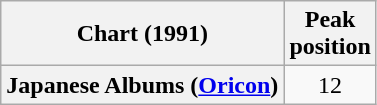<table class="wikitable sortable plainrowheaders">
<tr>
<th scope="col">Chart (1991)</th>
<th scope="col">Peak<br>position</th>
</tr>
<tr>
<th scope="row">Japanese Albums (<a href='#'>Oricon</a>)</th>
<td align="center">12</td>
</tr>
</table>
